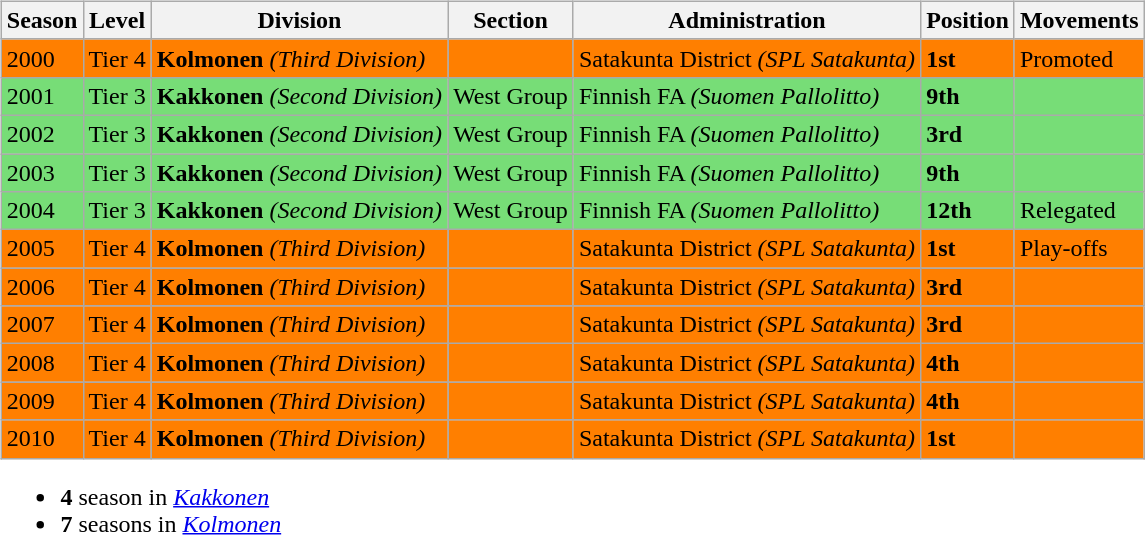<table>
<tr>
<td valign="top" width=0%><br><table class="wikitable">
<tr style="background:#f0f6fa;">
<th><strong>Season</strong></th>
<th><strong>Level</strong></th>
<th><strong>Division</strong></th>
<th><strong>Section</strong></th>
<th><strong>Administration</strong></th>
<th><strong>Position</strong></th>
<th><strong>Movements</strong></th>
</tr>
<tr>
<td style="background:#FF7F00;">2000</td>
<td style="background:#FF7F00;">Tier 4</td>
<td style="background:#FF7F00;"><strong>Kolmonen</strong> <em>(Third Division)</em></td>
<td style="background:#FF7F00;"></td>
<td style="background:#FF7F00;">Satakunta District <em>(SPL Satakunta)</em></td>
<td style="background:#FF7F00;"><strong>1st</strong></td>
<td style="background:#FF7F00;">Promoted</td>
</tr>
<tr>
<td style="background:#77DD77;">2001</td>
<td style="background:#77DD77;">Tier 3</td>
<td style="background:#77DD77;"><strong>Kakkonen</strong> <em>(Second Division)</em></td>
<td style="background:#77DD77;">West Group</td>
<td style="background:#77DD77;">Finnish FA <em>(Suomen Pallolitto)</em></td>
<td style="background:#77DD77;"><strong>9th</strong></td>
<td style="background:#77DD77;"></td>
</tr>
<tr>
<td style="background:#77DD77;">2002</td>
<td style="background:#77DD77;">Tier 3</td>
<td style="background:#77DD77;"><strong>Kakkonen</strong> <em>(Second Division)</em></td>
<td style="background:#77DD77;">West Group</td>
<td style="background:#77DD77;">Finnish FA <em>(Suomen Pallolitto)</em></td>
<td style="background:#77DD77;"><strong>3rd</strong></td>
<td style="background:#77DD77;"></td>
</tr>
<tr>
<td style="background:#77DD77;">2003</td>
<td style="background:#77DD77;">Tier 3</td>
<td style="background:#77DD77;"><strong>Kakkonen</strong> <em>(Second Division)</em></td>
<td style="background:#77DD77;">West Group</td>
<td style="background:#77DD77;">Finnish FA <em>(Suomen Pallolitto)</em></td>
<td style="background:#77DD77;"><strong>9th</strong></td>
<td style="background:#77DD77;"></td>
</tr>
<tr>
<td style="background:#77DD77;">2004</td>
<td style="background:#77DD77;">Tier 3</td>
<td style="background:#77DD77;"><strong>Kakkonen</strong> <em>(Second Division)</em></td>
<td style="background:#77DD77;">West Group</td>
<td style="background:#77DD77;">Finnish FA <em>(Suomen Pallolitto)</em></td>
<td style="background:#77DD77;"><strong>12th</strong></td>
<td style="background:#77DD77;">Relegated</td>
</tr>
<tr>
<td style="background:#FF7F00;">2005</td>
<td style="background:#FF7F00;">Tier 4</td>
<td style="background:#FF7F00;"><strong>Kolmonen</strong> <em>(Third Division)</em></td>
<td style="background:#FF7F00;"></td>
<td style="background:#FF7F00;">Satakunta District <em>(SPL Satakunta)</em></td>
<td style="background:#FF7F00;"><strong>1st</strong></td>
<td style="background:#FF7F00;">Play-offs</td>
</tr>
<tr>
<td style="background:#FF7F00;">2006</td>
<td style="background:#FF7F00;">Tier 4</td>
<td style="background:#FF7F00;"><strong>Kolmonen</strong> <em>(Third Division)</em></td>
<td style="background:#FF7F00;"></td>
<td style="background:#FF7F00;">Satakunta District <em>(SPL Satakunta)</em></td>
<td style="background:#FF7F00;"><strong>3rd</strong></td>
<td style="background:#FF7F00;"></td>
</tr>
<tr>
<td style="background:#FF7F00;">2007</td>
<td style="background:#FF7F00;">Tier 4</td>
<td style="background:#FF7F00;"><strong>Kolmonen</strong> <em>(Third Division)</em></td>
<td style="background:#FF7F00;"></td>
<td style="background:#FF7F00;">Satakunta District <em>(SPL Satakunta)</em></td>
<td style="background:#FF7F00;"><strong>3rd</strong></td>
<td style="background:#FF7F00;"></td>
</tr>
<tr>
<td style="background:#FF7F00;">2008</td>
<td style="background:#FF7F00;">Tier 4</td>
<td style="background:#FF7F00;"><strong>Kolmonen</strong> <em>(Third Division)</em></td>
<td style="background:#FF7F00;"></td>
<td style="background:#FF7F00;">Satakunta District <em>(SPL Satakunta)</em></td>
<td style="background:#FF7F00;"><strong>4th</strong></td>
<td style="background:#FF7F00;"></td>
</tr>
<tr>
<td style="background:#FF7F00;">2009</td>
<td style="background:#FF7F00;">Tier 4</td>
<td style="background:#FF7F00;"><strong>Kolmonen</strong> <em>(Third Division)</em></td>
<td style="background:#FF7F00;"></td>
<td style="background:#FF7F00;">Satakunta District <em>(SPL Satakunta)</em></td>
<td style="background:#FF7F00;"><strong>4th</strong></td>
<td style="background:#FF7F00;"></td>
</tr>
<tr>
<td style="background:#FF7F00;">2010</td>
<td style="background:#FF7F00;">Tier 4</td>
<td style="background:#FF7F00;"><strong>Kolmonen</strong> <em>(Third Division)</em></td>
<td style="background:#FF7F00;"></td>
<td style="background:#FF7F00;">Satakunta District <em>(SPL Satakunta)</em></td>
<td style="background:#FF7F00;"><strong>1st</strong></td>
<td style="background:#FF7F00;"></td>
</tr>
</table>
<ul><li><strong>4</strong> season in <em><a href='#'>Kakkonen</a></em></li><li><strong>7</strong> seasons in <em><a href='#'>Kolmonen</a></em></li></ul></td>
</tr>
</table>
